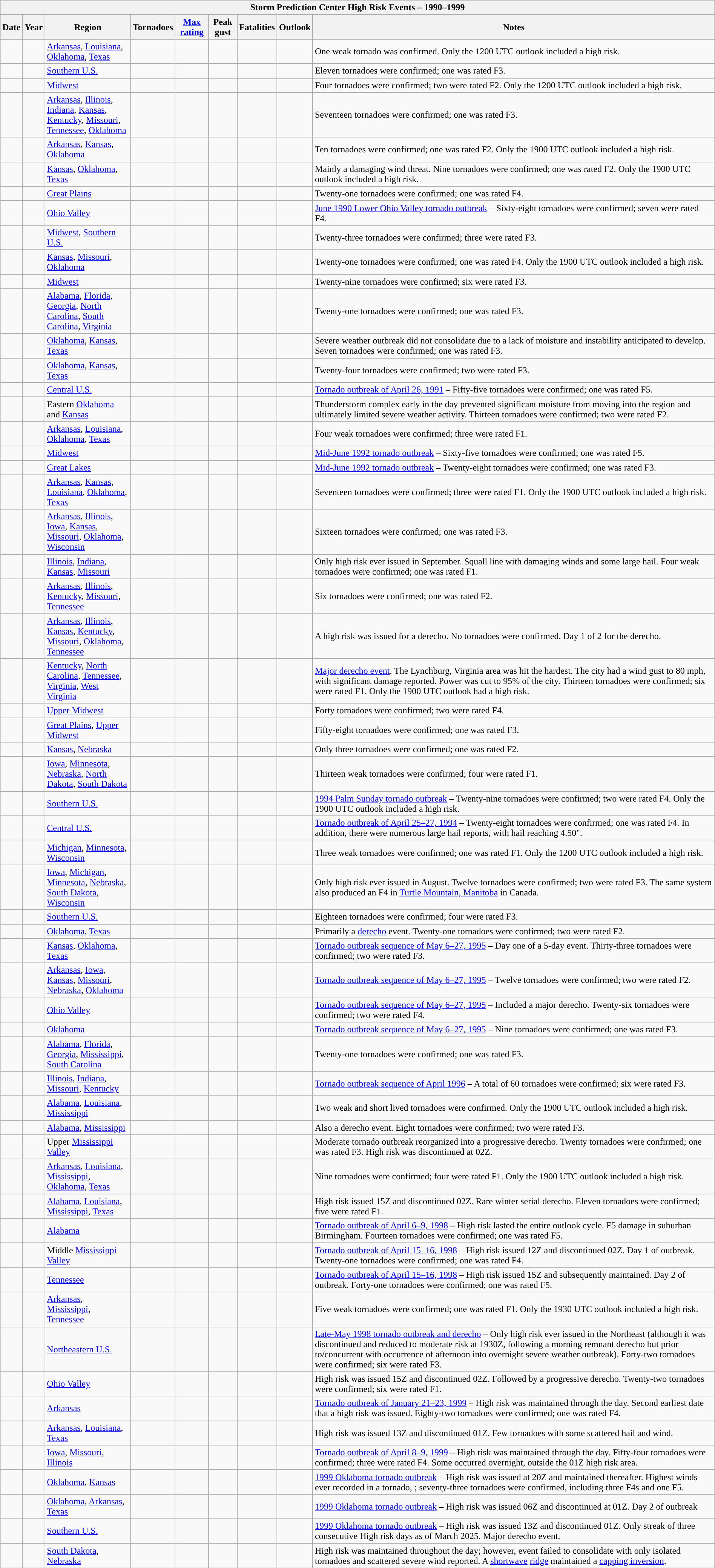<table class="wikitable collapsible sortable" style="width:100%;">
<tr>
<th colspan="9">Storm Prediction Center High Risk Events – 1990–1999</th>
</tr>
<tr>
<th scope="col">Date</th>
<th scope="col">Year</th>
<th scope="col" class="unsortable" style="width:12%;">Region</th>
<th scope="col">Tornadoes</th>
<th scope="col"><a href='#'>Max rating</a></th>
<th scope="col">Peak gust</th>
<th scope="col">Fatalities</th>
<th scope="col" class="unsortable">Outlook</th>
<th scope="col" class="unsortable">Notes</th>
</tr>
<tr>
<td></td>
<td></td>
<td><a href='#'>Arkansas</a>, <a href='#'>Louisiana</a>, <a href='#'>Oklahoma</a>, <a href='#'>Texas</a></td>
<td style="text-align:center;"></td>
<td></td>
<td style="text-align:center;"></td>
<td style="text-align:center;"></td>
<td></td>
<td>One weak tornado was confirmed. Only the 1200 UTC outlook included a high risk.</td>
</tr>
<tr>
<td></td>
<td></td>
<td><a href='#'>Southern U.S.</a></td>
<td style="text-align:center;"></td>
<td></td>
<td style="text-align:center;"></td>
<td style="text-align:center;"></td>
<td></td>
<td>Eleven tornadoes were confirmed; one was rated F3.</td>
</tr>
<tr>
<td></td>
<td></td>
<td><a href='#'>Midwest</a></td>
<td style="text-align:center;"></td>
<td></td>
<td style="text-align:center;"></td>
<td style="text-align:center;"></td>
<td></td>
<td>Four tornadoes were confirmed; two were rated F2. Only the 1200 UTC outlook included a high risk.</td>
</tr>
<tr>
<td></td>
<td></td>
<td><a href='#'>Arkansas</a>, <a href='#'>Illinois</a>, <a href='#'>Indiana</a>, <a href='#'>Kansas</a>, <a href='#'>Kentucky</a>, <a href='#'>Missouri</a>, <a href='#'>Tennessee</a>, <a href='#'>Oklahoma</a></td>
<td style="text-align:center;"></td>
<td></td>
<td style="text-align:center;"></td>
<td style="text-align:center;"></td>
<td></td>
<td>Seventeen tornadoes were confirmed; one was rated F3.</td>
</tr>
<tr>
<td></td>
<td></td>
<td><a href='#'>Arkansas</a>, <a href='#'>Kansas</a>, <a href='#'>Oklahoma</a></td>
<td style="text-align:center;"></td>
<td></td>
<td style="text-align:center;"></td>
<td style="text-align:center;"></td>
<td></td>
<td>Ten tornadoes were confirmed; one was rated F2. Only the 1900 UTC outlook included a high risk.</td>
</tr>
<tr>
<td></td>
<td></td>
<td><a href='#'>Kansas</a>, <a href='#'>Oklahoma</a>, <a href='#'>Texas</a></td>
<td style="text-align:center;"></td>
<td></td>
<td style="text-align:center;"></td>
<td style="text-align:center;"></td>
<td></td>
<td>Mainly a damaging wind threat. Nine tornadoes were confirmed; one was rated F2. Only the 1900 UTC outlook included a high risk.</td>
</tr>
<tr>
<td></td>
<td></td>
<td><a href='#'>Great Plains</a></td>
<td style="text-align:center;"></td>
<td></td>
<td style="text-align:center;"></td>
<td style="text-align:center;"></td>
<td></td>
<td>Twenty-one tornadoes were confirmed; one was rated F4.</td>
</tr>
<tr>
<td></td>
<td></td>
<td><a href='#'>Ohio Valley</a></td>
<td style="text-align:center;"></td>
<td></td>
<td style="text-align:center;"></td>
<td style="text-align:center;"></td>
<td></td>
<td><a href='#'>June 1990 Lower Ohio Valley tornado outbreak</a> – Sixty-eight tornadoes were confirmed; seven were rated F4.</td>
</tr>
<tr>
<td></td>
<td></td>
<td><a href='#'>Midwest</a>, <a href='#'>Southern U.S.</a></td>
<td style="text-align:center;"></td>
<td></td>
<td style="text-align:center;"></td>
<td style="text-align:center;"></td>
<td></td>
<td>Twenty-three tornadoes were confirmed; three were rated F3.</td>
</tr>
<tr>
<td></td>
<td></td>
<td><a href='#'>Kansas</a>, <a href='#'>Missouri</a>, <a href='#'>Oklahoma</a></td>
<td style="text-align:center;"></td>
<td></td>
<td style="text-align:center;"></td>
<td style="text-align:center;"></td>
<td></td>
<td>Twenty-one tornadoes were confirmed; one was rated F4. Only the 1900 UTC outlook included a high risk.</td>
</tr>
<tr>
<td></td>
<td></td>
<td><a href='#'>Midwest</a></td>
<td style="text-align:center;"></td>
<td></td>
<td style="text-align:center;"></td>
<td style="text-align:center;"></td>
<td></td>
<td>Twenty-nine tornadoes were confirmed; six were rated F3.</td>
</tr>
<tr>
<td></td>
<td></td>
<td><a href='#'>Alabama</a>, <a href='#'>Florida</a>, <a href='#'>Georgia</a>, <a href='#'>North Carolina</a>, <a href='#'>South Carolina</a>, <a href='#'>Virginia</a></td>
<td style="text-align:center;"></td>
<td></td>
<td style="text-align:center;"></td>
<td style="text-align:center;"></td>
<td></td>
<td>Twenty-one tornadoes were confirmed; one was rated F3.</td>
</tr>
<tr>
<td></td>
<td></td>
<td><a href='#'>Oklahoma</a>, <a href='#'>Kansas</a>, <a href='#'>Texas</a></td>
<td style="text-align:center;"></td>
<td></td>
<td style="text-align:center;"></td>
<td style="text-align:center;"></td>
<td></td>
<td>Severe weather outbreak did not consolidate due to a lack of moisture and instability anticipated to develop. Seven tornadoes were confirmed; one was rated F3.</td>
</tr>
<tr>
<td></td>
<td></td>
<td><a href='#'>Oklahoma</a>, <a href='#'>Kansas</a>, <a href='#'>Texas</a></td>
<td style="text-align:center;"></td>
<td></td>
<td style="text-align:center;"></td>
<td style="text-align:center;"></td>
<td></td>
<td>Twenty-four tornadoes were confirmed; two were rated F3.</td>
</tr>
<tr>
<td></td>
<td></td>
<td><a href='#'>Central U.S.</a></td>
<td style="text-align:center;"></td>
<td></td>
<td style="text-align:center;"></td>
<td style="text-align:center;"></td>
<td></td>
<td><a href='#'>Tornado outbreak of April 26, 1991</a> – Fifty-five tornadoes were confirmed; one was rated F5.</td>
</tr>
<tr>
<td></td>
<td></td>
<td>Eastern <a href='#'>Oklahoma</a> and <a href='#'>Kansas</a></td>
<td style="text-align:center;"></td>
<td></td>
<td style="text-align:center;"></td>
<td style="text-align:center;"></td>
<td></td>
<td>Thunderstorm complex early in the day prevented significant moisture from moving into the region and ultimately limited severe weather activity. Thirteen tornadoes were confirmed; two were rated F2.</td>
</tr>
<tr>
<td></td>
<td></td>
<td><a href='#'>Arkansas</a>, <a href='#'>Louisiana</a>, <a href='#'>Oklahoma</a>, <a href='#'>Texas</a></td>
<td style="text-align:center;"></td>
<td></td>
<td style="text-align:center;"></td>
<td style="text-align:center;"></td>
<td></td>
<td>Four weak tornadoes were confirmed; three were rated F1.</td>
</tr>
<tr>
<td></td>
<td></td>
<td><a href='#'>Midwest</a></td>
<td style="text-align:center;"></td>
<td></td>
<td style="text-align:center;"></td>
<td style="text-align:center;"></td>
<td></td>
<td><a href='#'>Mid-June 1992 tornado outbreak</a> – Sixty-five tornadoes were confirmed; one was rated F5.</td>
</tr>
<tr>
<td></td>
<td></td>
<td><a href='#'>Great Lakes</a></td>
<td style="text-align:center;"></td>
<td></td>
<td style="text-align:center;"></td>
<td style="text-align:center;"></td>
<td></td>
<td><a href='#'>Mid-June 1992 tornado outbreak</a> – Twenty-eight tornadoes were confirmed; one was rated F3.</td>
</tr>
<tr>
<td></td>
<td></td>
<td><a href='#'>Arkansas</a>, <a href='#'>Kansas</a>, <a href='#'>Louisiana</a>, <a href='#'>Oklahoma</a>, <a href='#'>Texas</a></td>
<td style="text-align:center;"></td>
<td></td>
<td style="text-align:center;"></td>
<td style="text-align:center;"></td>
<td></td>
<td>Seventeen tornadoes were confirmed; three were rated F1. Only the 1900 UTC outlook included a high risk.</td>
</tr>
<tr>
<td></td>
<td></td>
<td><a href='#'>Arkansas</a>, <a href='#'>Illinois</a>, <a href='#'>Iowa</a>, <a href='#'>Kansas</a>, <a href='#'>Missouri</a>, <a href='#'>Oklahoma</a>, <a href='#'>Wisconsin</a></td>
<td style="text-align:center;"></td>
<td></td>
<td style="text-align:center;"></td>
<td style="text-align:center;"></td>
<td></td>
<td>Sixteen tornadoes were confirmed; one was rated F3.</td>
</tr>
<tr>
<td></td>
<td></td>
<td><a href='#'>Illinois</a>, <a href='#'>Indiana</a>, <a href='#'>Kansas</a>, <a href='#'>Missouri</a></td>
<td style="text-align:center;"></td>
<td></td>
<td style="text-align:center;"></td>
<td style="text-align:center;"></td>
<td></td>
<td>Only high risk ever issued in September. Squall line with damaging winds and some large hail. Four weak tornadoes were confirmed; one was rated F1.</td>
</tr>
<tr>
<td></td>
<td></td>
<td><a href='#'>Arkansas</a>, <a href='#'>Illinois</a>, <a href='#'>Kentucky</a>, <a href='#'>Missouri</a>, <a href='#'>Tennessee</a></td>
<td style="text-align:center;"></td>
<td></td>
<td style="text-align:center;"></td>
<td style="text-align:center;"></td>
<td></td>
<td>Six tornadoes were confirmed; one was rated F2.</td>
</tr>
<tr>
<td></td>
<td></td>
<td><a href='#'>Arkansas</a>, <a href='#'>Illinois</a>, <a href='#'>Kansas</a>, <a href='#'>Kentucky</a>, <a href='#'>Missouri</a>, <a href='#'>Oklahoma</a>, <a href='#'>Tennessee</a></td>
<td style="text-align:center;"></td>
<td></td>
<td style="text-align:center;"></td>
<td style="text-align:center;"></td>
<td></td>
<td>A high risk was issued for a derecho. No tornadoes were confirmed. Day 1 of 2 for the derecho.</td>
</tr>
<tr>
<td></td>
<td></td>
<td><a href='#'>Kentucky</a>, <a href='#'>North Carolina</a>, <a href='#'>Tennessee</a>, <a href='#'>Virginia</a>, <a href='#'>West Virginia</a></td>
<td style="text-align:center;"></td>
<td></td>
<td style="text-align:center;"></td>
<td style="text-align:center;"></td>
<td></td>
<td><a href='#'>Major derecho event</a>. The Lynchburg, Virginia area was hit the hardest. The city had a wind gust to 80 mph, with significant damage reported. Power was cut to 95% of the city. Thirteen tornadoes were confirmed; six were rated F1. Only the 1900 UTC outlook had a high risk.</td>
</tr>
<tr>
<td></td>
<td></td>
<td><a href='#'>Upper Midwest</a></td>
<td style="text-align:center;"></td>
<td></td>
<td style="text-align:center;"></td>
<td style="text-align:center;"></td>
<td></td>
<td>Forty tornadoes were confirmed; two were rated F4.</td>
</tr>
<tr>
<td></td>
<td></td>
<td><a href='#'>Great Plains</a>, <a href='#'>Upper Midwest</a></td>
<td style="text-align:center;"></td>
<td></td>
<td style="text-align:center;"></td>
<td style="text-align:center;"></td>
<td></td>
<td>Fifty-eight tornadoes were confirmed; one was rated F3.</td>
</tr>
<tr>
<td></td>
<td></td>
<td><a href='#'>Kansas</a>, <a href='#'>Nebraska</a></td>
<td style="text-align:center;"></td>
<td></td>
<td style="text-align:center;"></td>
<td style="text-align:center;"></td>
<td></td>
<td>Only three tornadoes were confirmed; one was rated F2.</td>
</tr>
<tr>
<td></td>
<td></td>
<td><a href='#'>Iowa</a>, <a href='#'>Minnesota</a>, <a href='#'>Nebraska</a>, <a href='#'>North Dakota</a>, <a href='#'>South Dakota</a></td>
<td style="text-align:center;"></td>
<td></td>
<td style="text-align:center;"></td>
<td style="text-align:center;"></td>
<td></td>
<td>Thirteen weak tornadoes were confirmed; four were rated F1.</td>
</tr>
<tr>
<td></td>
<td></td>
<td><a href='#'>Southern U.S.</a></td>
<td style="text-align:center;"></td>
<td></td>
<td style="text-align:center;"></td>
<td style="text-align:center;"></td>
<td></td>
<td><a href='#'>1994 Palm Sunday tornado outbreak</a> – Twenty-nine tornadoes were confirmed; two were rated F4. Only the 1900 UTC outlook included a high risk.</td>
</tr>
<tr>
<td></td>
<td></td>
<td><a href='#'>Central U.S.</a></td>
<td style="text-align:center;"></td>
<td></td>
<td style="text-align:center;"></td>
<td style="text-align:center;"></td>
<td></td>
<td><a href='#'>Tornado outbreak of April 25–27, 1994</a> – Twenty-eight tornadoes were confirmed; one was rated F4. In addition, there were numerous large hail reports, with hail reaching 4.50".</td>
</tr>
<tr>
<td></td>
<td></td>
<td><a href='#'>Michigan</a>, <a href='#'>Minnesota</a>, <a href='#'>Wisconsin</a></td>
<td style="text-align:center;"></td>
<td></td>
<td style="text-align:center;"></td>
<td style="text-align:center;"></td>
<td></td>
<td>Three weak tornadoes were confirmed; one was rated F1. Only the 1200 UTC outlook included a high risk.</td>
</tr>
<tr>
<td></td>
<td></td>
<td><a href='#'>Iowa</a>, <a href='#'>Michigan</a>, <a href='#'>Minnesota</a>, <a href='#'>Nebraska</a>, <a href='#'>South Dakota</a>, <a href='#'>Wisconsin</a></td>
<td style="text-align:center;"></td>
<td></td>
<td style="text-align:center;"></td>
<td style="text-align:center;"></td>
<td></td>
<td>Only high risk ever issued in August. Twelve tornadoes were confirmed; two were rated F3. The same system also produced an F4 in <a href='#'>Turtle Mountain, Manitoba</a> in Canada.</td>
</tr>
<tr>
<td></td>
<td></td>
<td><a href='#'>Southern U.S.</a></td>
<td style="text-align:center;"></td>
<td></td>
<td style="text-align:center;"></td>
<td style="text-align:center;"></td>
<td></td>
<td>Eighteen tornadoes were confirmed; four were rated F3.</td>
</tr>
<tr>
<td></td>
<td></td>
<td><a href='#'>Oklahoma</a>, <a href='#'>Texas</a></td>
<td style="text-align:center;"></td>
<td></td>
<td style="text-align:center;"></td>
<td style="text-align:center;"></td>
<td></td>
<td>Primarily a <a href='#'>derecho</a> event. Twenty-one tornadoes were confirmed; two were rated F2.</td>
</tr>
<tr>
<td></td>
<td></td>
<td><a href='#'>Kansas</a>, <a href='#'>Oklahoma</a>, <a href='#'>Texas</a></td>
<td style="text-align:center;"></td>
<td></td>
<td style="text-align:center;"></td>
<td style="text-align:center;"></td>
<td></td>
<td><a href='#'>Tornado outbreak sequence of May 6–27, 1995</a> – Day one of a 5-day event. Thirty-three tornadoes were confirmed; two were rated F3.</td>
</tr>
<tr>
<td></td>
<td></td>
<td><a href='#'>Arkansas</a>, <a href='#'>Iowa</a>, <a href='#'>Kansas</a>, <a href='#'>Missouri</a>, <a href='#'>Nebraska</a>, <a href='#'>Oklahoma</a></td>
<td style="text-align:center;"></td>
<td></td>
<td style="text-align:center;"></td>
<td style="text-align:center;"></td>
<td></td>
<td><a href='#'>Tornado outbreak sequence of May 6–27, 1995</a> – Twelve tornadoes were confirmed; two were rated F2.</td>
</tr>
<tr>
<td></td>
<td></td>
<td><a href='#'>Ohio Valley</a></td>
<td style="text-align:center;"></td>
<td></td>
<td style="text-align:center;"></td>
<td style="text-align:center;"></td>
<td></td>
<td><a href='#'>Tornado outbreak sequence of May 6–27, 1995</a> – Included a major derecho. Twenty-six tornadoes were confirmed; two were rated F4.</td>
</tr>
<tr>
<td></td>
<td></td>
<td><a href='#'>Oklahoma</a></td>
<td style="text-align:center;"></td>
<td></td>
<td style="text-align:center;"></td>
<td style="text-align:center;"></td>
<td></td>
<td><a href='#'>Tornado outbreak sequence of May 6–27, 1995</a> – Nine tornadoes were confirmed; one was rated F3.</td>
</tr>
<tr>
<td></td>
<td></td>
<td><a href='#'>Alabama</a>, <a href='#'>Florida</a>, <a href='#'>Georgia</a>, <a href='#'>Mississippi</a>, <a href='#'>South Carolina</a></td>
<td style="text-align:center;"></td>
<td></td>
<td style="text-align:center;"></td>
<td style="text-align:center;"></td>
<td></td>
<td>Twenty-one tornadoes were confirmed; one was rated F3.</td>
</tr>
<tr>
<td></td>
<td></td>
<td><a href='#'>Illinois</a>, <a href='#'>Indiana</a>, <a href='#'>Missouri</a>, <a href='#'>Kentucky</a></td>
<td style="text-align:center;"></td>
<td></td>
<td style="text-align:center;"></td>
<td style="text-align:center;"></td>
<td></td>
<td><a href='#'>Tornado outbreak sequence of April 1996</a> – A total of 60 tornadoes were confirmed; six were rated F3.</td>
</tr>
<tr>
<td></td>
<td></td>
<td><a href='#'>Alabama</a>, <a href='#'>Louisiana</a>, <a href='#'>Mississippi</a></td>
<td style="text-align:center;"></td>
<td></td>
<td style="text-align:center;"></td>
<td style="text-align:center;"></td>
<td></td>
<td>Two weak and short lived tornadoes were confirmed. Only the 1900 UTC outlook included a high risk.</td>
</tr>
<tr>
<td></td>
<td></td>
<td><a href='#'>Alabama</a>, <a href='#'>Mississippi</a></td>
<td style="text-align:center;"></td>
<td></td>
<td style="text-align:center;"></td>
<td style="text-align:center;"></td>
<td></td>
<td>Also a derecho event. Eight tornadoes were confirmed; two were rated F3.</td>
</tr>
<tr>
<td></td>
<td></td>
<td>Upper <a href='#'>Mississippi Valley</a></td>
<td style="text-align:center;"></td>
<td></td>
<td style="text-align:center;"></td>
<td style="text-align:center;"></td>
<td></td>
<td>Moderate tornado outbreak reorganized into a progressive derecho. Twenty tornadoes were confirmed; one was rated F3. High risk was discontinued at 02Z.</td>
</tr>
<tr>
<td></td>
<td></td>
<td><a href='#'>Arkansas</a>, <a href='#'>Louisiana</a>, <a href='#'>Mississippi</a>, <a href='#'>Oklahoma</a>, <a href='#'>Texas</a></td>
<td style="text-align:center;"></td>
<td></td>
<td style="text-align:center;"></td>
<td style="text-align:center;"></td>
<td></td>
<td>Nine tornadoes were confirmed; four were rated F1. Only the 1900 UTC outlook included a high risk.</td>
</tr>
<tr>
<td></td>
<td></td>
<td><a href='#'>Alabama</a>, <a href='#'>Louisiana</a>, <a href='#'>Mississippi</a>, <a href='#'>Texas</a></td>
<td style="text-align:center;"></td>
<td></td>
<td style="text-align:center;"></td>
<td style="text-align:center;"></td>
<td></td>
<td>High risk issued 15Z and discontinued 02Z. Rare winter serial derecho. Eleven tornadoes were confirmed; five were rated F1.</td>
</tr>
<tr>
<td></td>
<td></td>
<td><a href='#'>Alabama</a></td>
<td style="text-align:center;"></td>
<td></td>
<td style="text-align:center;"></td>
<td style="text-align:center;"></td>
<td></td>
<td><a href='#'>Tornado outbreak of April 6–9, 1998</a> – High risk lasted the entire outlook cycle. F5 damage in suburban Birmingham. Fourteen tornadoes were confirmed; one was rated F5.</td>
</tr>
<tr>
<td></td>
<td></td>
<td>Middle <a href='#'>Mississippi Valley</a></td>
<td style="text-align:center;"></td>
<td></td>
<td style="text-align:center;"></td>
<td style="text-align:center;"></td>
<td></td>
<td><a href='#'>Tornado outbreak of April 15–16, 1998</a> – High risk issued 12Z and discontinued 02Z. Day 1 of outbreak. Twenty-one tornadoes were confirmed; one was rated F4.</td>
</tr>
<tr>
<td></td>
<td></td>
<td><a href='#'>Tennessee</a></td>
<td style="text-align:center;"></td>
<td></td>
<td style="text-align:center;"></td>
<td style="text-align:center;"></td>
<td></td>
<td><a href='#'>Tornado outbreak of April 15–16, 1998</a> – High risk issued 15Z and subsequently maintained. Day 2 of outbreak. Forty-one tornadoes were confirmed; one was rated F5.</td>
</tr>
<tr>
<td></td>
<td></td>
<td><a href='#'>Arkansas</a>, <a href='#'>Mississippi</a>, <a href='#'>Tennessee</a></td>
<td style="text-align:center;"></td>
<td></td>
<td style="text-align:center;"></td>
<td style="text-align:center;"></td>
<td></td>
<td>Five weak tornadoes were confirmed; one was rated F1. Only the 1930 UTC outlook included a high risk.</td>
</tr>
<tr>
<td></td>
<td></td>
<td><a href='#'>Northeastern U.S.</a></td>
<td style="text-align:center;"></td>
<td></td>
<td style="text-align:center;"></td>
<td style="text-align:center;"></td>
<td></td>
<td><a href='#'>Late-May 1998 tornado outbreak and derecho</a> – Only high risk ever issued in the Northeast (although it was discontinued and reduced to moderate risk at 1930Z, following a morning remnant derecho but prior to/concurrent with occurrence of afternoon into overnight severe weather outbreak). Forty-two tornadoes were confirmed; six were rated F3.</td>
</tr>
<tr>
<td></td>
<td></td>
<td><a href='#'>Ohio Valley</a></td>
<td style="text-align:center;"></td>
<td></td>
<td style="text-align:center;"></td>
<td style="text-align:center;"></td>
<td></td>
<td>High risk was issued 15Z and discontinued 02Z. Followed by a progressive derecho. Twenty-two tornadoes were confirmed; six were rated F1.</td>
</tr>
<tr>
<td></td>
<td></td>
<td><a href='#'>Arkansas</a></td>
<td style="text-align:center;"></td>
<td></td>
<td style="text-align:center;"></td>
<td style="text-align:center;"></td>
<td></td>
<td><a href='#'>Tornado outbreak of January 21–23, 1999</a> – High risk was maintained through the day. Second earliest date that a high risk was issued. Eighty-two tornadoes were confirmed; one was rated F4.</td>
</tr>
<tr>
<td></td>
<td></td>
<td><a href='#'>Arkansas</a>, <a href='#'>Louisiana</a>, <a href='#'>Texas</a></td>
<td style="text-align:center;"></td>
<td></td>
<td style="text-align:center;"></td>
<td style="text-align:center;"></td>
<td></td>
<td>High risk was issued 13Z and discontinued 01Z. Few tornadoes with some scattered hail and wind.</td>
</tr>
<tr>
<td></td>
<td></td>
<td><a href='#'>Iowa</a>, <a href='#'>Missouri</a>, <a href='#'>Illinois</a></td>
<td style="text-align:center;"></td>
<td></td>
<td style="text-align:center;"></td>
<td style="text-align:center;"></td>
<td></td>
<td><a href='#'>Tornado outbreak of April 8–9, 1999</a> – High risk was maintained through the day. Fifty-four tornadoes were confirmed; three were rated F4. Some occurred overnight, outside the 01Z high risk area.</td>
</tr>
<tr>
<td></td>
<td></td>
<td><a href='#'>Oklahoma</a>, <a href='#'>Kansas</a></td>
<td style="text-align:center;"></td>
<td></td>
<td style="text-align:center;"></td>
<td style="text-align:center;"></td>
<td></td>
<td><a href='#'>1999 Oklahoma tornado outbreak</a> – High risk was issued at 20Z and maintained thereafter. Highest winds ever recorded in a tornado, ; seventy-three tornadoes were confirmed, including three F4s and one F5.</td>
</tr>
<tr>
<td></td>
<td></td>
<td><a href='#'>Oklahoma</a>, <a href='#'>Arkansas</a>, <a href='#'>Texas</a></td>
<td style="text-align:center;"></td>
<td></td>
<td style="text-align:center;"></td>
<td style="text-align:center;"></td>
<td></td>
<td><a href='#'>1999 Oklahoma tornado outbreak</a> – High risk was issued 06Z and discontinued at 01Z. Day 2 of outbreak</td>
</tr>
<tr>
<td></td>
<td></td>
<td><a href='#'>Southern U.S.</a></td>
<td style="text-align:center;"></td>
<td></td>
<td style="text-align:center;"></td>
<td style="text-align:center;"></td>
<td></td>
<td><a href='#'>1999 Oklahoma tornado outbreak</a> – High risk was issued 13Z and discontinued 01Z. Only streak of three consecutive High risk days as of March 2025. Major derecho event.</td>
</tr>
<tr>
<td></td>
<td></td>
<td><a href='#'>South Dakota</a>, <a href='#'>Nebraska</a></td>
<td style="text-align:center;"></td>
<td></td>
<td style="text-align:center;"></td>
<td style="text-align:center;"></td>
<td></td>
<td>High risk was maintained throughout the day; however, event failed to consolidate with only isolated tornadoes and scattered severe wind reported. A <a href='#'>shortwave</a> <a href='#'>ridge</a> maintained a <a href='#'>capping inversion</a>.</td>
</tr>
</table>
